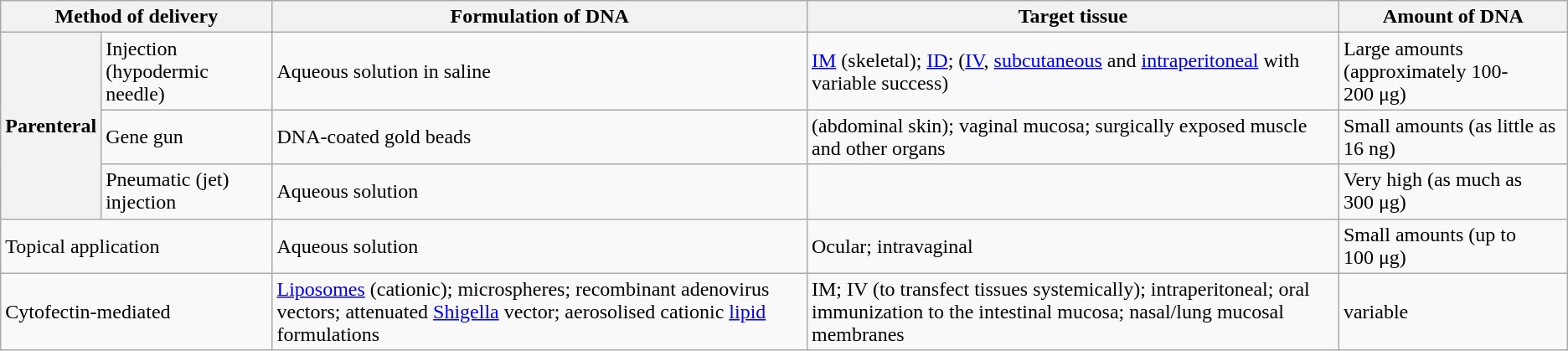<table class="wikitable">
<tr>
<th colspan=2>Method of delivery</th>
<th>Formulation of DNA</th>
<th>Target tissue</th>
<th>Amount of DNA</th>
</tr>
<tr>
<th rowspan=3>Parenteral</th>
<td>Injection (hypodermic needle)</td>
<td>Aqueous solution in saline</td>
<td><a href='#'>IM</a> (skeletal); <a href='#'>ID</a>; (<a href='#'>IV</a>, <a href='#'>subcutaneous</a> and <a href='#'>intraperitoneal</a> with variable success)</td>
<td>Large amounts (approximately 100-200 μg)</td>
</tr>
<tr>
<td>Gene gun</td>
<td>DNA-coated gold beads</td>
<td> (abdominal skin); vaginal mucosa; surgically exposed muscle and other organs</td>
<td>Small amounts (as little as 16 ng)</td>
</tr>
<tr>
<td>Pneumatic (jet) injection</td>
<td>Aqueous solution</td>
<td></td>
<td>Very high (as much as 300 μg)</td>
</tr>
<tr>
<td colspan=2>Topical application</td>
<td>Aqueous solution</td>
<td>Ocular; intravaginal</td>
<td>Small amounts (up to 100 μg)</td>
</tr>
<tr>
<td colspan=2>Cytofectin-mediated</td>
<td><a href='#'>Liposomes</a> (cationic); microspheres; recombinant adenovirus vectors; attenuated <a href='#'>Shigella</a> vector; aerosolised cationic <a href='#'>lipid</a> formulations</td>
<td>IM; IV (to transfect tissues systemically); intraperitoneal; oral immunization to the intestinal mucosa; nasal/lung mucosal membranes</td>
<td>variable</td>
</tr>
</table>
